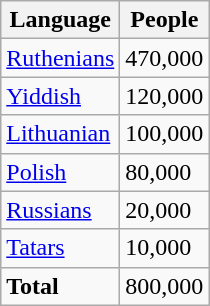<table class="wikitable">
<tr>
<th>Language</th>
<th>People</th>
</tr>
<tr>
<td><a href='#'>Ruthenians</a></td>
<td>470,000</td>
</tr>
<tr>
<td><a href='#'>Yiddish</a></td>
<td>120,000</td>
</tr>
<tr>
<td><a href='#'>Lithuanian</a></td>
<td>100,000</td>
</tr>
<tr>
<td><a href='#'>Polish</a></td>
<td>80,000</td>
</tr>
<tr>
<td><a href='#'>Russians</a></td>
<td>20,000</td>
</tr>
<tr>
<td><a href='#'>Tatars</a></td>
<td>10,000</td>
</tr>
<tr>
<td><strong>Total</strong></td>
<td>800,000</td>
</tr>
</table>
